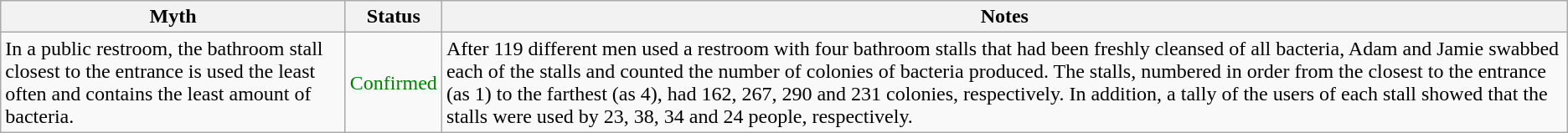<table class="wikitable plainrowheaders">
<tr>
<th scope"col">Myth</th>
<th scope"col">Status</th>
<th scope"col">Notes</th>
</tr>
<tr>
<td scope"row">In a public restroom, the bathroom stall closest to the entrance is used the least often and contains the least amount of bacteria.</td>
<td style="color:green">Confirmed</td>
<td>After 119 different men used a restroom with four bathroom stalls that had been freshly cleansed of all bacteria, Adam and Jamie swabbed each of the stalls and counted the number of colonies of bacteria produced. The stalls, numbered in order from the closest to the entrance (as 1) to the farthest (as 4), had 162, 267, 290 and 231 colonies, respectively. In addition, a tally of the users of each stall showed that the stalls were used by 23, 38, 34 and 24 people, respectively.</td>
</tr>
</table>
